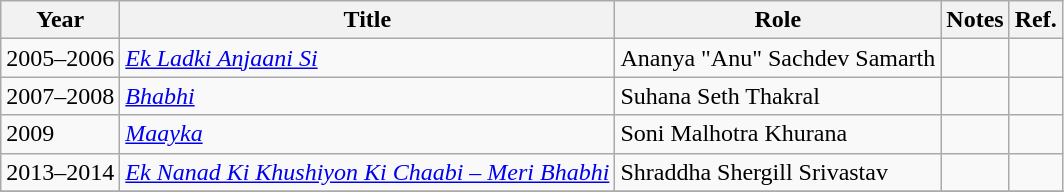<table class="wikitable sortable">
<tr>
<th>Year</th>
<th>Title</th>
<th>Role</th>
<th class="unsortable">Notes</th>
<th class="unsortable">Ref.</th>
</tr>
<tr>
<td>2005–2006</td>
<td><em><a href='#'> Ek Ladki Anjaani Si</a></em></td>
<td>Ananya "Anu" Sachdev Samarth</td>
<td></td>
<td></td>
</tr>
<tr>
<td>2007–2008</td>
<td><em><a href='#'>Bhabhi</a></em></td>
<td>Suhana Seth Thakral</td>
<td></td>
<td></td>
</tr>
<tr>
<td>2009</td>
<td><em><a href='#'>Maayka</a></em></td>
<td>Soni Malhotra Khurana</td>
<td></td>
<td></td>
</tr>
<tr>
<td>2013–2014</td>
<td><em><a href='#'>Ek Nanad Ki Khushiyon Ki Chaabi – Meri Bhabhi</a></em></td>
<td>Shraddha Shergill Srivastav</td>
<td></td>
<td></td>
</tr>
<tr>
</tr>
</table>
